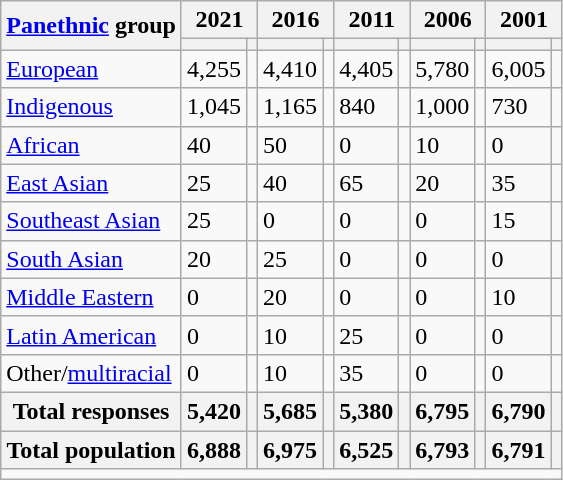<table class="wikitable collapsible sortable">
<tr>
<th rowspan="2"><a href='#'>Panethnic</a> group</th>
<th colspan="2">2021</th>
<th colspan="2">2016</th>
<th colspan="2">2011</th>
<th colspan="2">2006</th>
<th colspan="2">2001</th>
</tr>
<tr>
<th><a href='#'></a></th>
<th></th>
<th></th>
<th></th>
<th></th>
<th></th>
<th></th>
<th></th>
<th></th>
<th></th>
</tr>
<tr>
<td><a href='#'>European</a></td>
<td>4,255</td>
<td></td>
<td>4,410</td>
<td></td>
<td>4,405</td>
<td></td>
<td>5,780</td>
<td></td>
<td>6,005</td>
<td></td>
</tr>
<tr>
<td><a href='#'>Indigenous</a></td>
<td>1,045</td>
<td></td>
<td>1,165</td>
<td></td>
<td>840</td>
<td></td>
<td>1,000</td>
<td></td>
<td>730</td>
<td></td>
</tr>
<tr>
<td><a href='#'>African</a></td>
<td>40</td>
<td></td>
<td>50</td>
<td></td>
<td>0</td>
<td></td>
<td>10</td>
<td></td>
<td>0</td>
<td></td>
</tr>
<tr>
<td><a href='#'>East Asian</a></td>
<td>25</td>
<td></td>
<td>40</td>
<td></td>
<td>65</td>
<td></td>
<td>20</td>
<td></td>
<td>35</td>
<td></td>
</tr>
<tr>
<td><a href='#'>Southeast Asian</a></td>
<td>25</td>
<td></td>
<td>0</td>
<td></td>
<td>0</td>
<td></td>
<td>0</td>
<td></td>
<td>15</td>
<td></td>
</tr>
<tr>
<td><a href='#'>South Asian</a></td>
<td>20</td>
<td></td>
<td>25</td>
<td></td>
<td>0</td>
<td></td>
<td>0</td>
<td></td>
<td>0</td>
<td></td>
</tr>
<tr>
<td><a href='#'>Middle Eastern</a></td>
<td>0</td>
<td></td>
<td>20</td>
<td></td>
<td>0</td>
<td></td>
<td>0</td>
<td></td>
<td>10</td>
<td></td>
</tr>
<tr>
<td><a href='#'>Latin American</a></td>
<td>0</td>
<td></td>
<td>10</td>
<td></td>
<td>25</td>
<td></td>
<td>0</td>
<td></td>
<td>0</td>
<td></td>
</tr>
<tr>
<td>Other/<a href='#'>multiracial</a></td>
<td>0</td>
<td></td>
<td>10</td>
<td></td>
<td>35</td>
<td></td>
<td>0</td>
<td></td>
<td>0</td>
<td></td>
</tr>
<tr>
<th>Total responses</th>
<th>5,420</th>
<th></th>
<th>5,685</th>
<th></th>
<th>5,380</th>
<th></th>
<th>6,795</th>
<th></th>
<th>6,790</th>
<th></th>
</tr>
<tr class="sortbottom">
<th>Total population</th>
<th>6,888</th>
<th></th>
<th>6,975</th>
<th></th>
<th>6,525</th>
<th></th>
<th>6,793</th>
<th></th>
<th>6,791</th>
<th></th>
</tr>
<tr class="sortbottom">
<td colspan="11"></td>
</tr>
</table>
